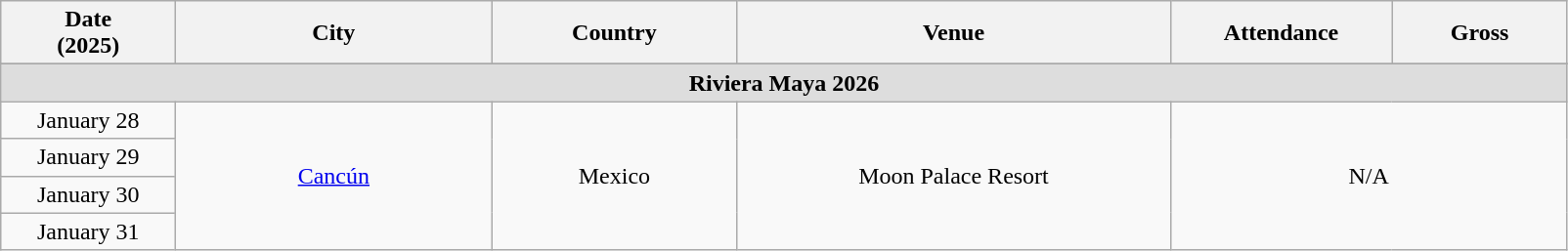<table class="wikitable plainrowheaders" style="text-align:center;">
<tr>
<th scope="col" style="width:7em;">Date<br>(2025)</th>
<th scope="col" style="width:13em;">City</th>
<th scope="col" style="width:10em;">Country</th>
<th scope="col" style="width:18em;">Venue</th>
<th scope="col" style="width:9em;">Attendance</th>
<th scope="col" style="width:7em;">Gross</th>
</tr>
<tr>
</tr>
<tr style="background:#ddd;">
<td colspan="6" style="text-align:center;"><strong>Riviera Maya 2026</strong></td>
</tr>
<tr>
<td>January 28</td>
<td rowspan="4"><a href='#'>Cancún</a></td>
<td rowspan="4">Mexico</td>
<td rowspan="4">Moon Palace Resort</td>
<td colspan="2" rowspan="4">N/A</td>
</tr>
<tr>
<td>January 29</td>
</tr>
<tr>
<td>January 30</td>
</tr>
<tr>
<td>January 31</td>
</tr>
</table>
